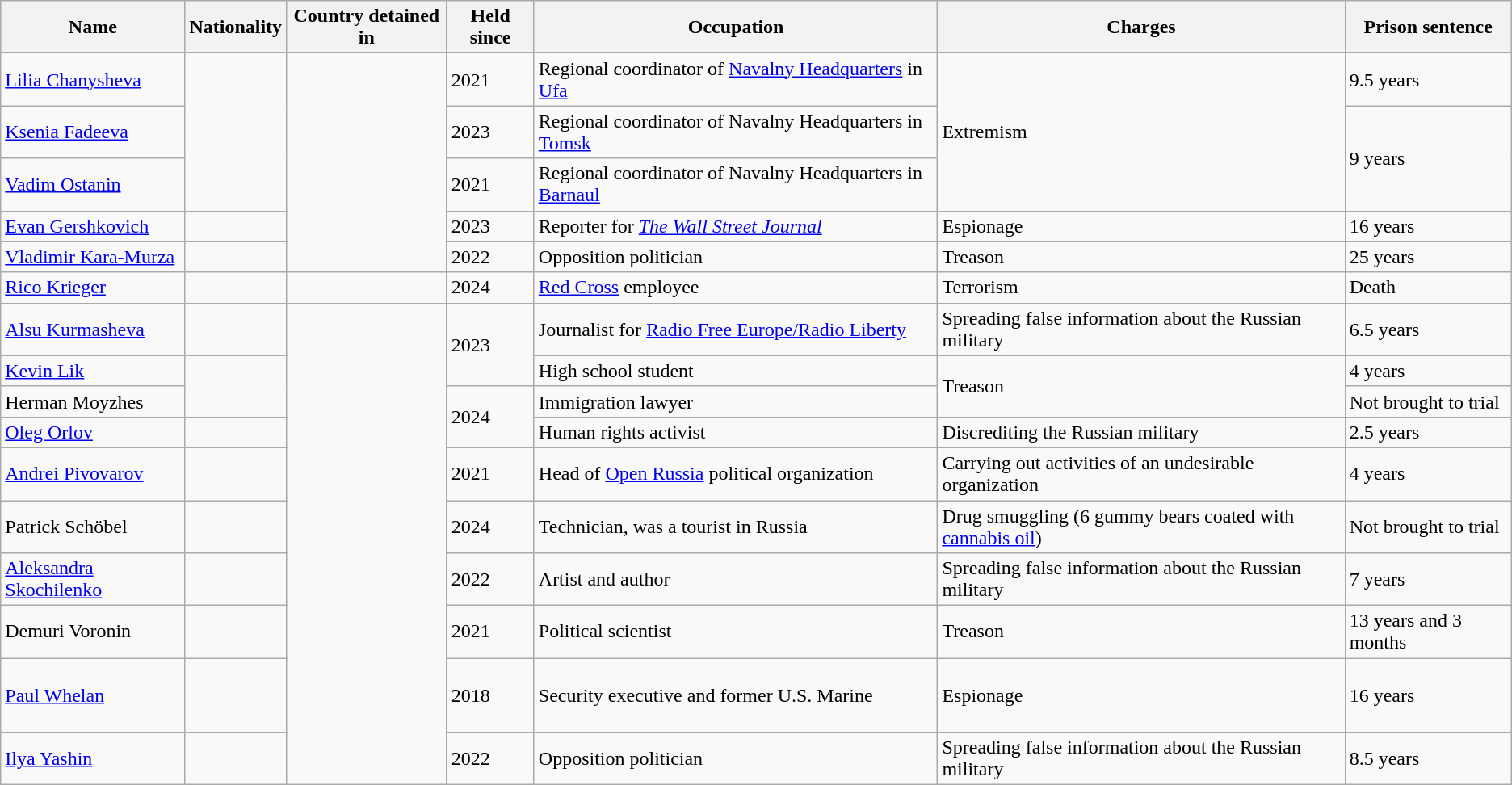<table class="wikitable sortable">
<tr>
<th>Name</th>
<th>Nationality</th>
<th>Country detained in</th>
<th>Held since</th>
<th>Occupation</th>
<th>Charges</th>
<th>Prison sentence</th>
</tr>
<tr>
<td><a href='#'>Lilia Chanysheva</a></td>
<td rowspan="3"></td>
<td rowspan="5"></td>
<td>2021</td>
<td>Regional coordinator of <a href='#'>Navalny Headquarters</a> in <a href='#'>Ufa</a></td>
<td rowspan="3">Extremism</td>
<td>9.5 years</td>
</tr>
<tr>
<td><a href='#'>Ksenia Fadeeva</a></td>
<td>2023</td>
<td>Regional coordinator of Navalny Headquarters in <a href='#'>Tomsk</a></td>
<td rowspan="2">9 years</td>
</tr>
<tr>
<td><a href='#'>Vadim Ostanin</a></td>
<td>2021</td>
<td>Regional coordinator of Navalny Headquarters in <a href='#'>Barnaul</a></td>
</tr>
<tr>
<td><a href='#'>Evan Gershkovich</a></td>
<td></td>
<td>2023</td>
<td>Reporter for <em><a href='#'>The Wall Street Journal</a></em></td>
<td>Espionage</td>
<td>16 years</td>
</tr>
<tr>
<td><a href='#'>Vladimir Kara-Murza</a></td>
<td> <br> </td>
<td>2022</td>
<td>Opposition politician</td>
<td>Treason</td>
<td>25 years</td>
</tr>
<tr>
<td><a href='#'>Rico Krieger</a></td>
<td></td>
<td></td>
<td>2024</td>
<td><a href='#'>Red Cross</a> employee</td>
<td>Terrorism</td>
<td>Death</td>
</tr>
<tr>
<td><a href='#'>Alsu Kurmasheva</a></td>
<td> <br> </td>
<td rowspan="10"></td>
<td rowspan="2">2023</td>
<td>Journalist for <a href='#'>Radio Free Europe/Radio Liberty</a></td>
<td>Spreading false information about the Russian military</td>
<td>6.5 years</td>
</tr>
<tr>
<td><a href='#'>Kevin Lik</a></td>
<td rowspan="2"><br></td>
<td>High school student</td>
<td rowspan="2">Treason</td>
<td>4 years</td>
</tr>
<tr>
<td>Herman Moyzhes</td>
<td rowspan="2">2024</td>
<td>Immigration lawyer</td>
<td>Not brought to trial</td>
</tr>
<tr>
<td><a href='#'>Oleg Orlov</a></td>
<td></td>
<td>Human rights activist</td>
<td>Discrediting the Russian military</td>
<td>2.5 years</td>
</tr>
<tr>
<td><a href='#'>Andrei Pivovarov</a></td>
<td></td>
<td>2021</td>
<td>Head of <a href='#'>Open Russia</a> political organization</td>
<td>Carrying out activities of an undesirable organization</td>
<td>4 years</td>
</tr>
<tr>
<td>Patrick Schöbel</td>
<td></td>
<td>2024</td>
<td>Technician, was a tourist in Russia</td>
<td>Drug smuggling (6 gummy bears coated with <a href='#'>cannabis oil</a>)</td>
<td>Not brought to trial</td>
</tr>
<tr>
<td><a href='#'>Aleksandra Skochilenko</a></td>
<td></td>
<td>2022</td>
<td>Artist and author</td>
<td>Spreading false information about the Russian military</td>
<td>7 years</td>
</tr>
<tr>
<td>Demuri Voronin</td>
<td><br></td>
<td>2021</td>
<td>Political scientist</td>
<td>Treason</td>
<td>13 years and 3 months</td>
</tr>
<tr>
<td><a href='#'>Paul Whelan</a></td>
<td><br><br><br></td>
<td>2018</td>
<td>Security executive and former U.S. Marine</td>
<td>Espionage</td>
<td>16 years</td>
</tr>
<tr>
<td><a href='#'>Ilya Yashin</a></td>
<td></td>
<td>2022</td>
<td>Opposition politician</td>
<td>Spreading false information about the Russian military</td>
<td>8.5 years</td>
</tr>
</table>
